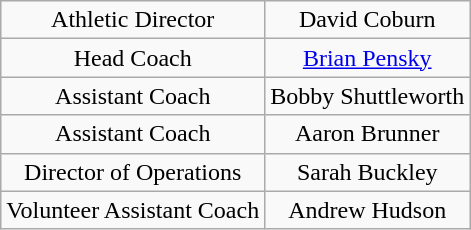<table class="wikitable" style="text-align:center;">
<tr>
<td>Athletic Director</td>
<td>David Coburn</td>
</tr>
<tr>
<td>Head Coach</td>
<td><a href='#'>Brian Pensky</a></td>
</tr>
<tr>
<td>Assistant Coach</td>
<td>Bobby Shuttleworth</td>
</tr>
<tr>
<td>Assistant Coach</td>
<td>Aaron Brunner</td>
</tr>
<tr>
<td>Director of Operations</td>
<td>Sarah Buckley</td>
</tr>
<tr>
<td>Volunteer Assistant Coach</td>
<td>Andrew Hudson</td>
</tr>
</table>
